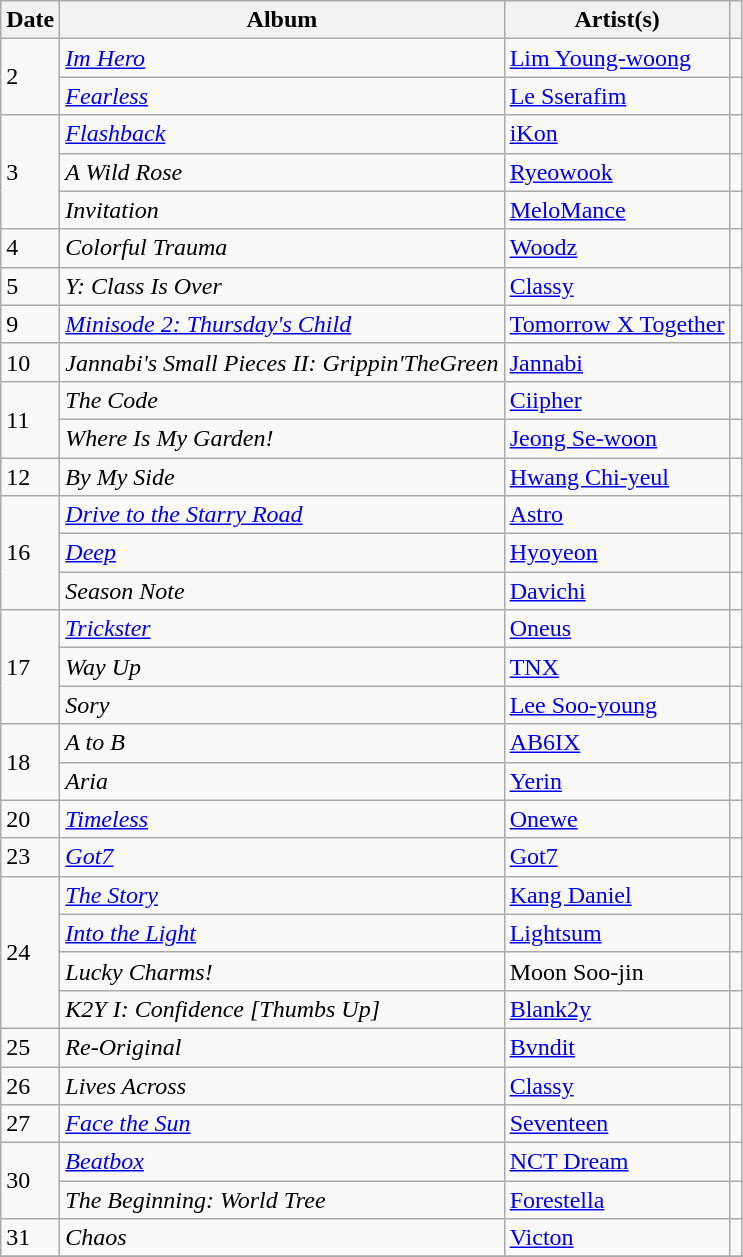<table class="wikitable">
<tr>
<th>Date</th>
<th>Album</th>
<th>Artist(s)</th>
<th></th>
</tr>
<tr>
<td rowspan="2">2</td>
<td><em><a href='#'>Im Hero</a></em></td>
<td><a href='#'>Lim Young-woong</a></td>
<td></td>
</tr>
<tr>
<td><em><a href='#'>Fearless</a></em></td>
<td><a href='#'>Le Sserafim</a></td>
<td></td>
</tr>
<tr>
<td rowspan="3">3</td>
<td><em><a href='#'>Flashback</a></em></td>
<td><a href='#'>iKon</a></td>
<td></td>
</tr>
<tr>
<td><em>A Wild Rose</em></td>
<td><a href='#'>Ryeowook</a></td>
<td></td>
</tr>
<tr>
<td><em>Invitation</em></td>
<td><a href='#'>MeloMance</a></td>
<td></td>
</tr>
<tr>
<td>4</td>
<td><em>Colorful Trauma</em></td>
<td><a href='#'>Woodz</a></td>
<td></td>
</tr>
<tr>
<td>5</td>
<td><em>Y: Class Is Over</em></td>
<td><a href='#'>Classy</a></td>
<td></td>
</tr>
<tr>
<td>9</td>
<td><em><a href='#'>Minisode 2: Thursday's Child</a></em></td>
<td><a href='#'>Tomorrow X Together</a></td>
<td></td>
</tr>
<tr>
<td>10</td>
<td><em>Jannabi's Small Pieces II: Grippin'TheGreen</em></td>
<td><a href='#'>Jannabi</a></td>
<td></td>
</tr>
<tr>
<td rowspan="2">11</td>
<td><em>The Code</em></td>
<td><a href='#'>Ciipher</a></td>
<td></td>
</tr>
<tr>
<td><em>Where Is My Garden!</em></td>
<td><a href='#'>Jeong Se-woon</a></td>
<td></td>
</tr>
<tr>
<td>12</td>
<td><em>By My Side</em></td>
<td><a href='#'>Hwang Chi-yeul</a></td>
<td></td>
</tr>
<tr>
<td rowspan="3">16</td>
<td><em><a href='#'>Drive to the Starry Road</a></em></td>
<td><a href='#'>Astro</a></td>
<td></td>
</tr>
<tr>
<td><em><a href='#'>Deep</a></em></td>
<td><a href='#'>Hyoyeon</a></td>
<td></td>
</tr>
<tr>
<td><em>Season Note</em></td>
<td><a href='#'>Davichi</a></td>
<td></td>
</tr>
<tr>
<td rowspan="3">17</td>
<td><em><a href='#'>Trickster</a></em></td>
<td><a href='#'>Oneus</a></td>
<td></td>
</tr>
<tr>
<td><em>Way Up</em></td>
<td><a href='#'>TNX</a></td>
<td></td>
</tr>
<tr>
<td><em>Sory</em></td>
<td><a href='#'>Lee Soo-young</a></td>
<td></td>
</tr>
<tr>
<td rowspan="2">18</td>
<td><em>A to B</em></td>
<td><a href='#'>AB6IX</a></td>
<td></td>
</tr>
<tr>
<td><em>Aria</em></td>
<td><a href='#'>Yerin</a></td>
<td></td>
</tr>
<tr>
<td>20</td>
<td><a href='#'><em>Timeless</em></a></td>
<td><a href='#'>Onewe</a></td>
<td></td>
</tr>
<tr>
<td>23</td>
<td><em><a href='#'>Got7</a></em></td>
<td><a href='#'>Got7</a></td>
<td></td>
</tr>
<tr>
<td rowspan="4">24</td>
<td><em><a href='#'>The Story</a></em></td>
<td><a href='#'>Kang Daniel</a></td>
<td></td>
</tr>
<tr>
<td><em><a href='#'>Into the Light</a></em></td>
<td><a href='#'>Lightsum</a></td>
<td></td>
</tr>
<tr>
<td><em>Lucky Charms!</em></td>
<td>Moon Soo-jin</td>
<td></td>
</tr>
<tr>
<td><em>K2Y I: Confidence [Thumbs Up]</em></td>
<td><a href='#'>Blank2y</a></td>
<td></td>
</tr>
<tr>
<td>25</td>
<td><em>Re-Original</em></td>
<td><a href='#'>Bvndit</a></td>
<td></td>
</tr>
<tr>
<td>26</td>
<td><em>Lives Across</em></td>
<td><a href='#'>Classy</a></td>
<td></td>
</tr>
<tr>
<td>27</td>
<td><em><a href='#'>Face the Sun</a></em></td>
<td><a href='#'>Seventeen</a></td>
<td></td>
</tr>
<tr>
<td rowspan="2">30</td>
<td><em><a href='#'>Beatbox</a></em></td>
<td><a href='#'>NCT Dream</a></td>
<td></td>
</tr>
<tr>
<td><em>The Beginning: World Tree</em></td>
<td><a href='#'>Forestella</a></td>
<td></td>
</tr>
<tr>
<td>31</td>
<td><em>Chaos</em></td>
<td><a href='#'>Victon</a></td>
<td></td>
</tr>
<tr>
</tr>
</table>
